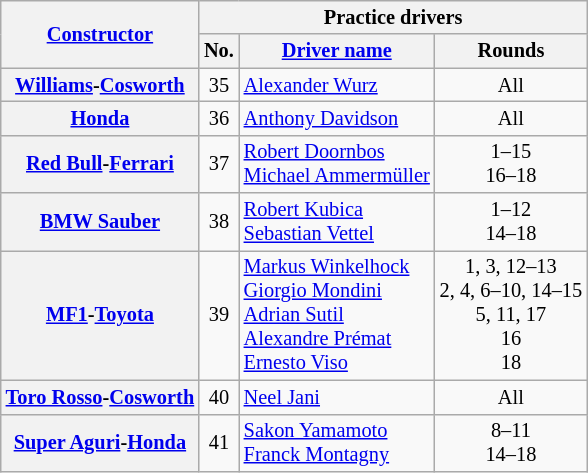<table class="wikitable" style="font-size:85%">
<tr>
<th scope="col" rowspan="2"><a href='#'>Constructor</a></th>
<th colspan="4" scope="col" class="unsortable">Practice drivers</th>
</tr>
<tr>
<th class="unsortable">No.</th>
<th scope="col" class="unsortable"><a href='#'>Driver name</a></th>
<th class="unsortable">Rounds</th>
</tr>
<tr>
<th nowrap><a href='#'>Williams</a>-<a href='#'>Cosworth</a></th>
<td align="center" nowrap>35</td>
<td nowrap> <a href='#'>Alexander Wurz</a></td>
<td align="center" nowrap>All</td>
</tr>
<tr>
<th nowrap><a href='#'>Honda</a></th>
<td align="center" nowrap>36</td>
<td nowrap> <a href='#'>Anthony Davidson</a></td>
<td align="center" nowrap>All</td>
</tr>
<tr>
<th nowrap><a href='#'>Red Bull</a>-<a href='#'>Ferrari</a></th>
<td align="center" nowrap>37</td>
<td nowrap> <a href='#'>Robert Doornbos</a><br> <a href='#'>Michael Ammermüller</a></td>
<td align="center" nowrap>1–15<br>16–18</td>
</tr>
<tr>
<th nowrap><a href='#'>BMW Sauber</a></th>
<td align="center" nowrap>38</td>
<td nowrap> <a href='#'>Robert Kubica</a><br> <a href='#'>Sebastian Vettel</a></td>
<td align="center" nowrap>1–12<br>14–18</td>
</tr>
<tr>
<th nowrap><a href='#'>MF1</a>-<a href='#'>Toyota</a></th>
<td align="center" nowrap>39</td>
<td nowrap> <a href='#'>Markus Winkelhock</a><br> <a href='#'>Giorgio Mondini</a><br> <a href='#'>Adrian Sutil</a><br> <a href='#'>Alexandre Prémat</a><br> <a href='#'>Ernesto Viso</a></td>
<td align="center" nowrap>1, 3, 12–13<br>2, 4, 6–10, 14–15<br>5, 11, 17<br>16<br>18</td>
</tr>
<tr>
<th nowrap><a href='#'>Toro Rosso</a>-<a href='#'>Cosworth</a></th>
<td align="center" nowrap>40</td>
<td nowrap> <a href='#'>Neel Jani</a></td>
<td align="center" nowrap>All</td>
</tr>
<tr>
<th nowrap><a href='#'>Super Aguri</a>-<a href='#'>Honda</a></th>
<td align="center" nowrap>41</td>
<td nowrap> <a href='#'>Sakon Yamamoto</a><br> <a href='#'>Franck Montagny</a></td>
<td align="center" nowrap>8–11<br>14–18</td>
</tr>
</table>
